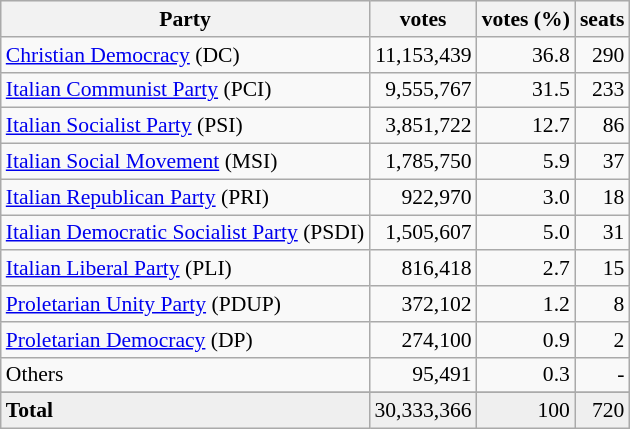<table class="wikitable" style="font-size: 90%;">
<tr bgcolor="EFEFEF">
<th>Party</th>
<th>votes</th>
<th>votes (%)</th>
<th>seats</th>
</tr>
<tr>
<td><a href='#'>Christian Democracy</a> (DC)</td>
<td align=right>11,153,439</td>
<td align=right>36.8</td>
<td align=right>290</td>
</tr>
<tr>
<td><a href='#'>Italian Communist Party</a> (PCI)</td>
<td align=right>9,555,767</td>
<td align=right>31.5</td>
<td align=right>233</td>
</tr>
<tr>
<td><a href='#'>Italian Socialist Party</a> (PSI)</td>
<td align=right>3,851,722</td>
<td align=right>12.7</td>
<td align=right>86</td>
</tr>
<tr>
<td><a href='#'>Italian Social Movement</a> (MSI)</td>
<td align=right>1,785,750</td>
<td align=right>5.9</td>
<td align=right>37</td>
</tr>
<tr>
<td><a href='#'>Italian Republican Party</a> (PRI)</td>
<td align=right>922,970</td>
<td align=right>3.0</td>
<td align=right>18</td>
</tr>
<tr>
<td><a href='#'>Italian Democratic Socialist Party</a> (PSDI)</td>
<td align=right>1,505,607</td>
<td align=right>5.0</td>
<td align=right>31</td>
</tr>
<tr>
<td><a href='#'>Italian Liberal Party</a> (PLI)</td>
<td align=right>816,418</td>
<td align=right>2.7</td>
<td align=right>15</td>
</tr>
<tr>
<td><a href='#'>Proletarian Unity Party</a> (PDUP)</td>
<td align=right>372,102</td>
<td align=right>1.2</td>
<td align=right>8</td>
</tr>
<tr>
<td><a href='#'>Proletarian Democracy</a> (DP)</td>
<td align=right>274,100</td>
<td align=right>0.9</td>
<td align=right>2</td>
</tr>
<tr>
<td>Others</td>
<td align=right>95,491</td>
<td align=right>0.3</td>
<td align=right>-</td>
</tr>
<tr>
</tr>
<tr bgcolor="EFEFEF">
<td align=left><strong>Total</strong></td>
<td align=right>30,333,366</td>
<td align=right>100</td>
<td align=right>720</td>
</tr>
</table>
